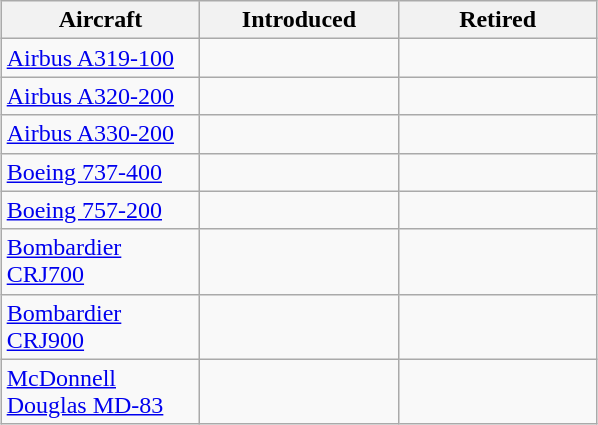<table class="wikitable sortable" style="margin:auto;margin-left:auto;margin-right:auto;">
<tr>
<th rowspan="2" style="width:125px;" style="background:#C70D10;"><span>Aircraft</span></th>
<th rowspan="2" style="width:125px;" style="background:#C70D10;"><span>Introduced</span></th>
<th rowspan="2" style="width:125px;" style="background:#C70D10;"><span>Retired</span></th>
</tr>
<tr>
</tr>
<tr>
<td><a href='#'>Airbus A319-100</a></td>
<td></td>
<td></td>
</tr>
<tr>
<td><a href='#'>Airbus A320-200</a></td>
<td></td>
<td></td>
</tr>
<tr>
<td><a href='#'>Airbus A330-200</a></td>
<td></td>
<td></td>
</tr>
<tr>
<td><a href='#'>Boeing 737-400</a></td>
<td></td>
<td></td>
</tr>
<tr>
<td><a href='#'>Boeing 757-200</a></td>
<td></td>
<td></td>
</tr>
<tr>
<td><a href='#'>Bombardier CRJ700</a></td>
<td></td>
<td></td>
</tr>
<tr>
<td><a href='#'>Bombardier CRJ900</a></td>
<td></td>
<td></td>
</tr>
<tr>
<td><a href='#'>McDonnell Douglas MD-83</a></td>
<td></td>
<td></td>
</tr>
</table>
